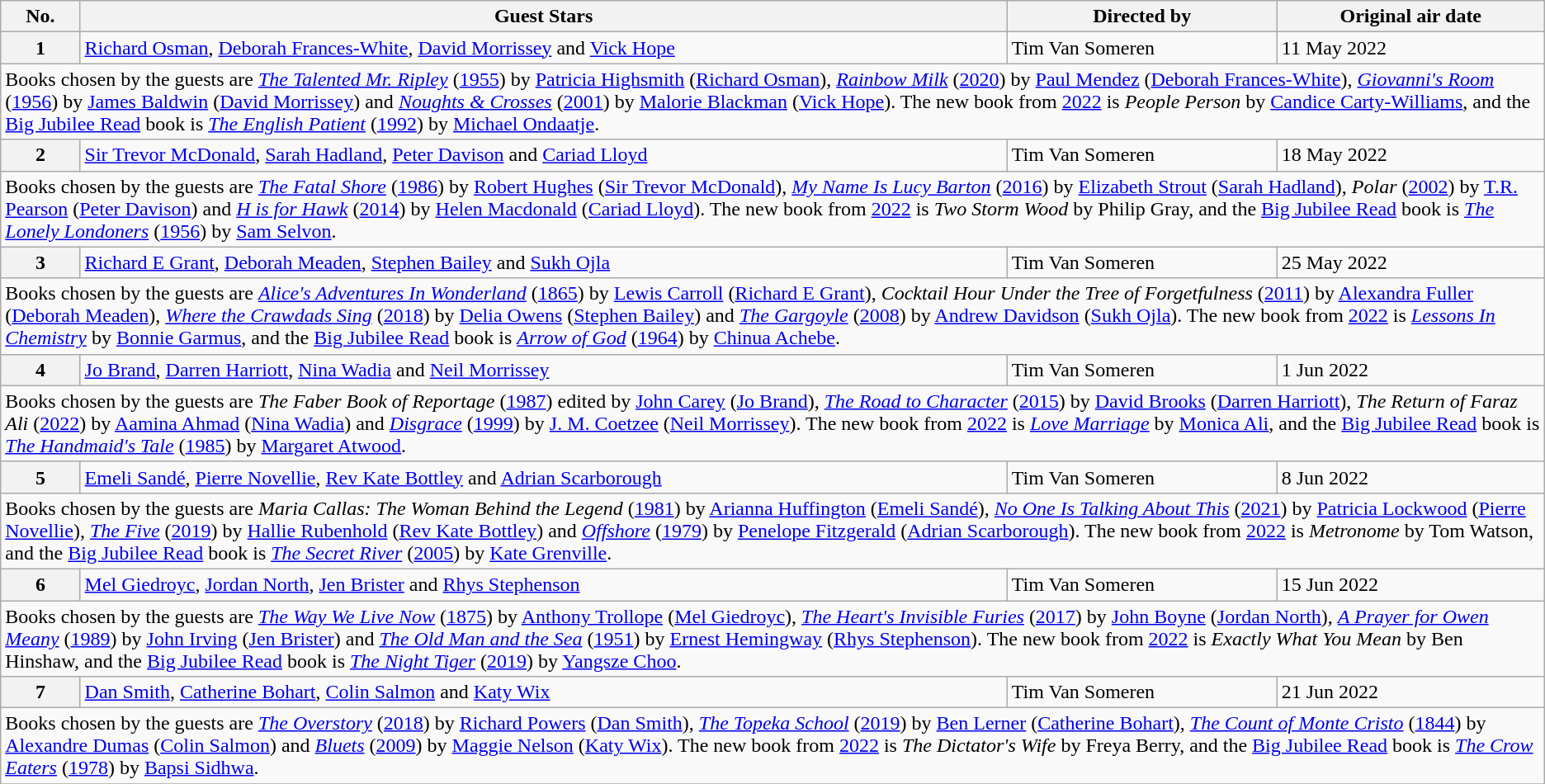<table class="wikitable">
<tr>
<th>No.</th>
<th>Guest Stars</th>
<th>Directed by</th>
<th>Original air date</th>
</tr>
<tr>
<th rowspan="1">1</th>
<td><a href='#'>Richard Osman</a>, <a href='#'>Deborah Frances-White</a>, <a href='#'>David Morrissey</a> and <a href='#'>Vick Hope</a></td>
<td>Tim Van Someren</td>
<td>11 May 2022</td>
</tr>
<tr>
<td colspan="4">Books chosen by the guests are <em><a href='#'>The Talented Mr. Ripley</a></em> (<a href='#'>1955</a>) by <a href='#'>Patricia Highsmith</a> (<a href='#'>Richard Osman</a>), <em><a href='#'>Rainbow Milk</a></em> (<a href='#'>2020</a>) by <a href='#'>Paul Mendez</a> (<a href='#'>Deborah Frances-White</a>), <em><a href='#'>Giovanni's Room</a></em> (<a href='#'>1956</a>) by <a href='#'>James Baldwin</a> (<a href='#'>David Morrissey</a>) and <em><a href='#'>Noughts & Crosses</a></em> (<a href='#'>2001</a>) by <a href='#'>Malorie Blackman</a> (<a href='#'>Vick Hope</a>). The new book from <a href='#'>2022</a> is <em>People Person</em> by <a href='#'>Candice Carty-Williams</a>, and the <a href='#'>Big Jubilee Read</a> book is <em><a href='#'>The English Patient</a></em> (<a href='#'>1992</a>) by <a href='#'>Michael Ondaatje</a>.</td>
</tr>
<tr>
<th rowspan="1">2</th>
<td><a href='#'>Sir Trevor McDonald</a>, <a href='#'>Sarah Hadland</a>, <a href='#'>Peter Davison</a> and <a href='#'>Cariad Lloyd</a></td>
<td>Tim Van Someren</td>
<td>18 May 2022</td>
</tr>
<tr>
<td colspan="4">Books chosen by the guests are <em><a href='#'>The Fatal Shore</a></em> (<a href='#'>1986</a>) by <a href='#'>Robert Hughes</a> (<a href='#'>Sir Trevor McDonald</a>), <em><a href='#'>My Name Is Lucy Barton</a></em> (<a href='#'>2016</a>) by <a href='#'>Elizabeth Strout</a> (<a href='#'>Sarah Hadland</a>), <em>Polar</em> (<a href='#'>2002</a>) by <a href='#'>T.R. Pearson</a> (<a href='#'>Peter Davison</a>) and <em><a href='#'>H is for Hawk</a></em> (<a href='#'>2014</a>) by <a href='#'>Helen Macdonald</a> (<a href='#'>Cariad Lloyd</a>). The new book from <a href='#'>2022</a> is <em>Two Storm Wood</em> by Philip Gray, and the <a href='#'>Big Jubilee Read</a> book is <em><a href='#'>The Lonely Londoners</a></em> (<a href='#'>1956</a>) by <a href='#'>Sam Selvon</a>.</td>
</tr>
<tr>
<th rowspan="1">3</th>
<td><a href='#'>Richard E Grant</a>, <a href='#'>Deborah Meaden</a>, <a href='#'>Stephen Bailey</a> and <a href='#'>Sukh Ojla</a></td>
<td>Tim Van Someren</td>
<td>25 May 2022</td>
</tr>
<tr>
<td colspan="4">Books chosen by the guests are <em><a href='#'>Alice's Adventures In Wonderland</a></em> (<a href='#'>1865</a>) by <a href='#'>Lewis Carroll</a> (<a href='#'>Richard E Grant</a>), <em>Cocktail Hour Under the Tree of Forgetfulness</em> (<a href='#'>2011</a>) by <a href='#'>Alexandra Fuller</a> (<a href='#'>Deborah Meaden</a>), <em><a href='#'>Where the Crawdads Sing</a></em> (<a href='#'>2018</a>) by <a href='#'>Delia Owens</a> (<a href='#'>Stephen Bailey</a>) and <em><a href='#'>The Gargoyle</a></em> (<a href='#'>2008</a>) by <a href='#'>Andrew Davidson</a> (<a href='#'>Sukh Ojla</a>). The new book from <a href='#'>2022</a> is <em><a href='#'>Lessons In Chemistry</a></em> by <a href='#'>Bonnie Garmus</a>, and the <a href='#'>Big Jubilee Read</a> book is <em><a href='#'>Arrow of God</a></em> (<a href='#'>1964</a>) by <a href='#'>Chinua Achebe</a>.</td>
</tr>
<tr>
<th rowspan="1">4</th>
<td><a href='#'>Jo Brand</a>, <a href='#'>Darren Harriott</a>, <a href='#'>Nina Wadia</a> and <a href='#'>Neil Morrissey</a></td>
<td>Tim Van Someren</td>
<td>1 Jun 2022</td>
</tr>
<tr>
<td colspan="4">Books chosen by the guests are <em>The Faber Book of Reportage</em> (<a href='#'>1987</a>) edited by <a href='#'>John Carey</a> (<a href='#'>Jo Brand</a>), <em><a href='#'>The Road to Character</a></em> (<a href='#'>2015</a>) by <a href='#'>David Brooks</a> (<a href='#'>Darren Harriott</a>), <em>The Return of Faraz Ali</em> (<a href='#'>2022</a>) by <a href='#'>Aamina Ahmad</a> (<a href='#'>Nina Wadia</a>) and <em><a href='#'>Disgrace</a></em> (<a href='#'>1999</a>) by <a href='#'>J. M. Coetzee</a> (<a href='#'>Neil Morrissey</a>). The new book from <a href='#'>2022</a> is <em><a href='#'>Love Marriage</a></em> by <a href='#'>Monica Ali</a>, and the <a href='#'>Big Jubilee Read</a> book is <em><a href='#'>The Handmaid's Tale</a></em> (<a href='#'>1985</a>) by <a href='#'>Margaret Atwood</a>.</td>
</tr>
<tr>
<th rowspan="1">5</th>
<td><a href='#'>Emeli Sandé</a>, <a href='#'>Pierre Novellie</a>, <a href='#'>Rev Kate Bottley</a> and <a href='#'>Adrian Scarborough</a></td>
<td>Tim Van Someren</td>
<td>8 Jun 2022</td>
</tr>
<tr>
<td colspan="4">Books chosen by the guests are <em>Maria Callas: The Woman Behind the Legend</em> (<a href='#'>1981</a>) by <a href='#'>Arianna Huffington</a> (<a href='#'>Emeli Sandé</a>), <em><a href='#'>No One Is Talking About This</a></em> (<a href='#'>2021</a>) by <a href='#'>Patricia Lockwood</a> (<a href='#'>Pierre Novellie</a>), <em><a href='#'>The Five</a></em> (<a href='#'>2019</a>) by <a href='#'>Hallie Rubenhold</a> (<a href='#'>Rev Kate Bottley</a>) and <em><a href='#'>Offshore</a></em> (<a href='#'>1979</a>) by <a href='#'>Penelope Fitzgerald</a> (<a href='#'>Adrian Scarborough</a>). The new book from <a href='#'>2022</a> is <em>Metronome</em> by Tom Watson, and the <a href='#'>Big Jubilee Read</a> book is <em><a href='#'>The Secret River</a></em> (<a href='#'>2005</a>) by <a href='#'>Kate Grenville</a>.</td>
</tr>
<tr>
<th rowspan="1">6</th>
<td><a href='#'>Mel Giedroyc</a>, <a href='#'>Jordan North</a>, <a href='#'>Jen Brister</a> and <a href='#'>Rhys Stephenson</a></td>
<td>Tim Van Someren</td>
<td>15 Jun 2022</td>
</tr>
<tr>
<td colspan="4">Books chosen by the guests are <em><a href='#'>The Way We Live Now</a></em> (<a href='#'>1875</a>) by <a href='#'>Anthony Trollope</a> (<a href='#'>Mel Giedroyc</a>), <em><a href='#'>The Heart's Invisible Furies</a></em> (<a href='#'>2017</a>) by <a href='#'>John Boyne</a> (<a href='#'>Jordan North</a>), <em><a href='#'>A Prayer for Owen Meany</a></em> (<a href='#'>1989</a>) by <a href='#'>John Irving</a> (<a href='#'>Jen Brister</a>) and <em><a href='#'>The Old Man and the Sea</a></em> (<a href='#'>1951</a>) by <a href='#'>Ernest Hemingway</a> (<a href='#'>Rhys Stephenson</a>). The new book from <a href='#'>2022</a> is <em>Exactly What You Mean</em> by Ben Hinshaw, and the <a href='#'>Big Jubilee Read</a> book is <em><a href='#'>The Night Tiger</a></em> (<a href='#'>2019</a>) by <a href='#'>Yangsze Choo</a>.</td>
</tr>
<tr>
<th rowspan="1">7</th>
<td><a href='#'>Dan Smith</a>, <a href='#'>Catherine Bohart</a>, <a href='#'>Colin Salmon</a> and <a href='#'>Katy Wix</a></td>
<td>Tim Van Someren</td>
<td>21 Jun 2022</td>
</tr>
<tr>
<td colspan="4">Books chosen by the guests are <em><a href='#'>The Overstory</a></em> (<a href='#'>2018</a>) by <a href='#'>Richard Powers</a> (<a href='#'>Dan Smith</a>), <em><a href='#'>The Topeka School</a></em> (<a href='#'>2019</a>) by <a href='#'>Ben Lerner</a> (<a href='#'>Catherine Bohart</a>), <em><a href='#'>The Count of Monte Cristo</a></em> (<a href='#'>1844</a>) by <a href='#'>Alexandre Dumas</a> (<a href='#'>Colin Salmon</a>) and <em><a href='#'>Bluets</a></em> (<a href='#'>2009</a>) by <a href='#'>Maggie Nelson</a> (<a href='#'>Katy Wix</a>). The new book from <a href='#'>2022</a> is <em>The Dictator's Wife</em> by Freya Berry, and the <a href='#'>Big Jubilee Read</a> book is <em><a href='#'>The Crow Eaters</a></em> (<a href='#'>1978</a>) by <a href='#'>Bapsi Sidhwa</a>.</td>
</tr>
<tr>
</tr>
</table>
